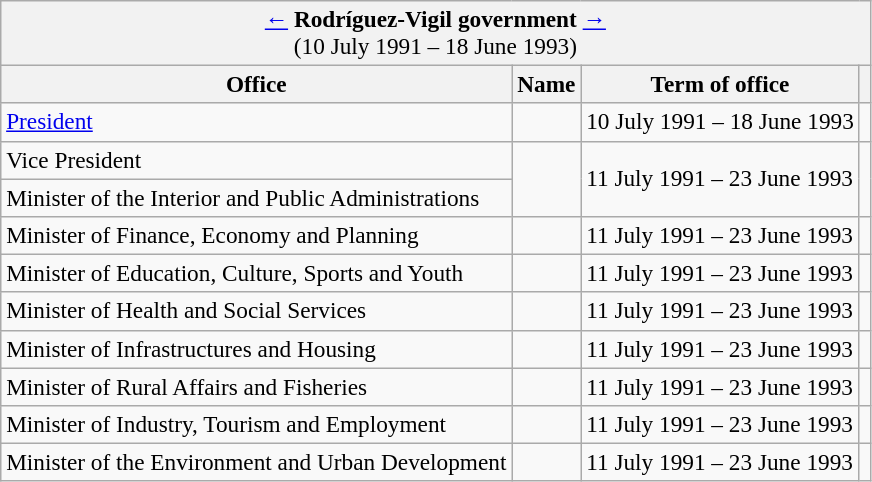<table class="wikitable" style="font-size:97%;">
<tr>
<td colspan="4" bgcolor="#F2F2F2" align="center"><a href='#'>←</a> <strong>Rodríguez-Vigil government</strong>  <a href='#'>→</a><br>(10 July 1991 – 18 June 1993)</td>
</tr>
<tr>
<th>Office</th>
<th>Name</th>
<th>Term of office</th>
<th></th>
</tr>
<tr>
<td><a href='#'>President</a></td>
<td><strong></strong></td>
<td>10 July 1991 – 18 June 1993</td>
<td align=center></td>
</tr>
<tr>
<td>Vice President</td>
<td rowspan=2><strong></strong> </td>
<td rowspan=2>11 July 1991 – 23 June 1993</td>
<td rowspan=2 align=center></td>
</tr>
<tr>
<td>Minister of the Interior and Public Administrations</td>
</tr>
<tr>
<td>Minister of Finance, Economy and Planning</td>
<td><strong></strong></td>
<td>11 July 1991 – 23 June 1993</td>
<td align=center></td>
</tr>
<tr>
<td>Minister of Education, Culture, Sports and Youth</td>
<td><strong></strong></td>
<td>11 July 1991 – 23 June 1993</td>
<td align=center></td>
</tr>
<tr>
<td>Minister of Health and Social Services</td>
<td><strong></strong> </td>
<td>11 July 1991 – 23 June 1993</td>
<td align=center></td>
</tr>
<tr>
<td>Minister of Infrastructures and Housing</td>
<td><strong></strong></td>
<td>11 July 1991 – 23 June 1993</td>
<td align=center></td>
</tr>
<tr>
<td>Minister of Rural Affairs and Fisheries</td>
<td><strong></strong></td>
<td>11 July 1991 – 23 June 1993</td>
<td align=center></td>
</tr>
<tr>
<td>Minister of Industry, Tourism and Employment</td>
<td><strong></strong></td>
<td>11 July 1991 – 23 June 1993</td>
<td align=center></td>
</tr>
<tr>
<td>Minister of the Environment and Urban Development</td>
<td><strong></strong></td>
<td>11 July 1991 – 23 June 1993</td>
<td align=center></td>
</tr>
</table>
